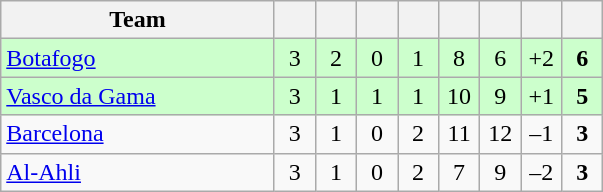<table class="wikitable" style="text-align: center;">
<tr>
<th width="175">Team</th>
<th width="20"></th>
<th width="20"></th>
<th width="20"></th>
<th width="20"></th>
<th width="20"></th>
<th width="20"></th>
<th width="20"></th>
<th width="20"></th>
</tr>
<tr style="background-color: #ccffcc;">
<td align=left> <a href='#'>Botafogo</a></td>
<td>3</td>
<td>2</td>
<td>0</td>
<td>1</td>
<td>8</td>
<td>6</td>
<td>+2</td>
<td><strong>6</strong></td>
</tr>
<tr style="background-color: #ccffcc;">
<td align=left> <a href='#'>Vasco da Gama</a></td>
<td>3</td>
<td>1</td>
<td>1</td>
<td>1</td>
<td>10</td>
<td>9</td>
<td>+1</td>
<td><strong>5</strong></td>
</tr>
<tr>
<td align=left> <a href='#'>Barcelona</a></td>
<td>3</td>
<td>1</td>
<td>0</td>
<td>2</td>
<td>11</td>
<td>12</td>
<td>–1</td>
<td><strong>3</strong></td>
</tr>
<tr>
<td align=left> <a href='#'>Al-Ahli</a></td>
<td>3</td>
<td>1</td>
<td>0</td>
<td>2</td>
<td>7</td>
<td>9</td>
<td>–2</td>
<td><strong>3</strong></td>
</tr>
</table>
